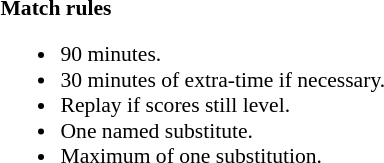<table width=100% style="font-size: 90%">
<tr>
<td width=50% valign=top><br><strong>Match rules</strong><ul><li>90 minutes.</li><li>30 minutes of extra-time if necessary.</li><li>Replay if scores still level.</li><li>One named substitute.</li><li>Maximum of one substitution.</li></ul></td>
</tr>
</table>
